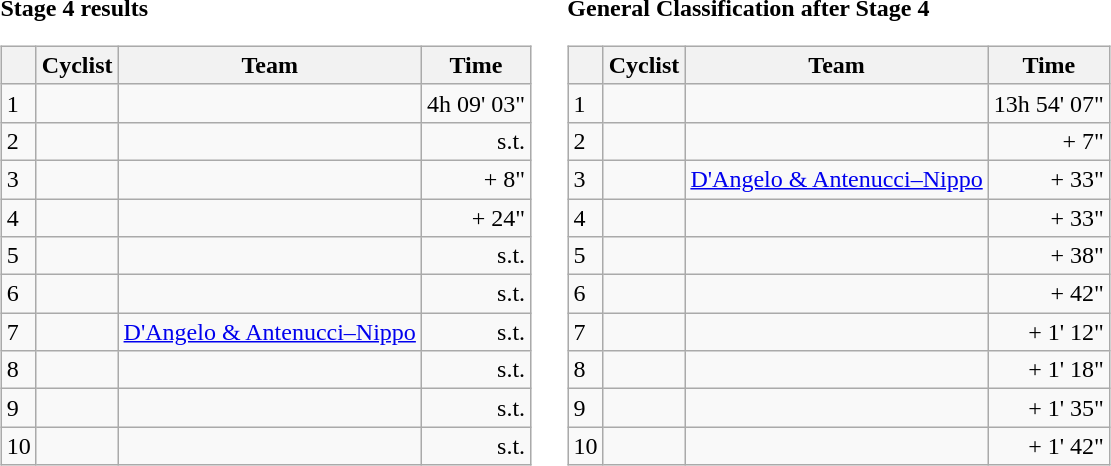<table>
<tr>
<td><strong>Stage 4 results</strong><br><table class="wikitable">
<tr>
<th></th>
<th>Cyclist</th>
<th>Team</th>
<th>Time</th>
</tr>
<tr>
<td>1</td>
<td></td>
<td></td>
<td align="right">4h 09' 03"</td>
</tr>
<tr>
<td>2</td>
<td></td>
<td></td>
<td align="right">s.t.</td>
</tr>
<tr>
<td>3</td>
<td></td>
<td></td>
<td align="right">+ 8"</td>
</tr>
<tr>
<td>4</td>
<td></td>
<td></td>
<td align="right">+ 24"</td>
</tr>
<tr>
<td>5</td>
<td></td>
<td></td>
<td align="right">s.t.</td>
</tr>
<tr>
<td>6</td>
<td></td>
<td></td>
<td align="right">s.t.</td>
</tr>
<tr>
<td>7</td>
<td></td>
<td><a href='#'>D'Angelo & Antenucci–Nippo</a></td>
<td align="right">s.t.</td>
</tr>
<tr>
<td>8</td>
<td></td>
<td></td>
<td align="right">s.t.</td>
</tr>
<tr>
<td>9</td>
<td></td>
<td></td>
<td align="right">s.t.</td>
</tr>
<tr>
<td>10</td>
<td></td>
<td></td>
<td align="right">s.t.</td>
</tr>
</table>
</td>
<td></td>
<td><strong>General Classification after Stage 4</strong><br><table class="wikitable">
<tr>
<th></th>
<th>Cyclist</th>
<th>Team</th>
<th>Time</th>
</tr>
<tr>
<td>1</td>
<td> </td>
<td></td>
<td align="right">13h 54' 07"</td>
</tr>
<tr>
<td>2</td>
<td></td>
<td></td>
<td align="right">+ 7"</td>
</tr>
<tr>
<td>3</td>
<td></td>
<td><a href='#'>D'Angelo & Antenucci–Nippo</a></td>
<td align="right">+ 33"</td>
</tr>
<tr>
<td>4</td>
<td></td>
<td></td>
<td align="right">+ 33"</td>
</tr>
<tr>
<td>5</td>
<td></td>
<td></td>
<td align="right">+ 38"</td>
</tr>
<tr>
<td>6</td>
<td></td>
<td></td>
<td align="right">+ 42"</td>
</tr>
<tr>
<td>7</td>
<td></td>
<td></td>
<td align="right">+ 1' 12"</td>
</tr>
<tr>
<td>8</td>
<td></td>
<td></td>
<td align="right">+ 1' 18"</td>
</tr>
<tr>
<td>9</td>
<td></td>
<td></td>
<td align="right">+ 1' 35"</td>
</tr>
<tr>
<td>10</td>
<td></td>
<td></td>
<td align="right">+ 1' 42"</td>
</tr>
</table>
</td>
</tr>
</table>
